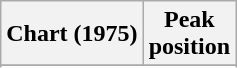<table class="wikitable">
<tr>
<th>Chart (1975)</th>
<th>Peak<br>position</th>
</tr>
<tr>
</tr>
<tr>
</tr>
</table>
